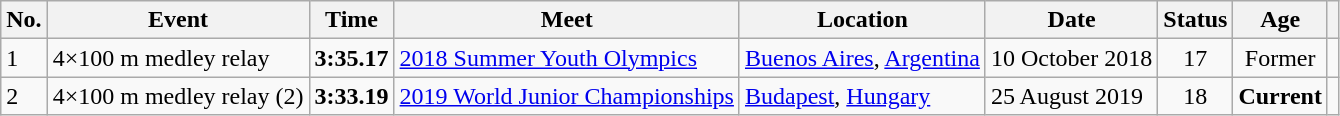<table class="wikitable sortable">
<tr>
<th>No.</th>
<th>Event</th>
<th>Time</th>
<th>Meet</th>
<th>Location</th>
<th>Date</th>
<th>Status</th>
<th>Age</th>
<th></th>
</tr>
<tr>
<td>1</td>
<td>4×100 m medley relay</td>
<td style="text-align:center;"><strong>3:35.17</strong></td>
<td><a href='#'>2018 Summer Youth Olympics</a></td>
<td><a href='#'>Buenos Aires</a>, <a href='#'>Argentina</a></td>
<td>10 October 2018</td>
<td style="text-align:center;">17</td>
<td style="text-align:center;">Former</td>
<td style="text-align:center;"></td>
</tr>
<tr>
<td>2</td>
<td>4×100 m medley relay (2)</td>
<td style="text-align:center;"><strong>3:33.19</strong></td>
<td><a href='#'>2019 World Junior Championships</a></td>
<td><a href='#'>Budapest</a>, <a href='#'>Hungary</a></td>
<td>25 August 2019</td>
<td style="text-align:center;">18</td>
<td style="text-align:center;"><strong>Current</strong></td>
<td style="text-align:center;"></td>
</tr>
</table>
